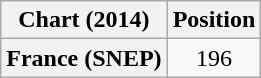<table class="wikitable plainrowheaders" style="text-align:center">
<tr>
<th>Chart (2014)</th>
<th>Position</th>
</tr>
<tr>
<th scope="row">France (SNEP)</th>
<td>196</td>
</tr>
</table>
